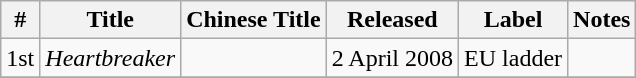<table class="wikitable">
<tr>
<th>#</th>
<th>Title</th>
<th>Chinese Title</th>
<th>Released</th>
<th>Label</th>
<th>Notes</th>
</tr>
<tr>
<td>1st</td>
<td><em>Heartbreaker</em></td>
<td></td>
<td>2 April 2008</td>
<td>EU ladder</td>
<td></td>
</tr>
<tr>
</tr>
</table>
